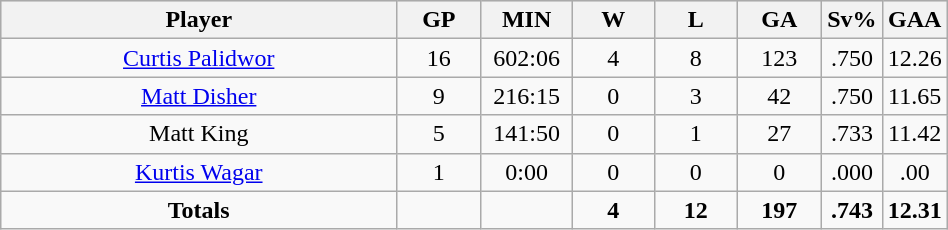<table class="wikitable sortable" width="50%">
<tr align="center"  bgcolor="#dddddd">
<th width="50%">Player</th>
<th width="10%">GP</th>
<th width="10%">MIN</th>
<th width="10%">W</th>
<th width="10%">L</th>
<th width="10%">GA</th>
<th width="10%">Sv%</th>
<th width="10%">GAA</th>
</tr>
<tr align=center>
<td><a href='#'>Curtis Palidwor</a></td>
<td>16</td>
<td>602:06</td>
<td>4</td>
<td>8</td>
<td>123</td>
<td>.750</td>
<td>12.26</td>
</tr>
<tr align=center>
<td><a href='#'>Matt Disher</a></td>
<td>9</td>
<td>216:15</td>
<td>0</td>
<td>3</td>
<td>42</td>
<td>.750</td>
<td>11.65</td>
</tr>
<tr align=center>
<td>Matt King</td>
<td>5</td>
<td>141:50</td>
<td>0</td>
<td>1</td>
<td>27</td>
<td>.733</td>
<td>11.42</td>
</tr>
<tr align=center>
<td><a href='#'>Kurtis Wagar</a></td>
<td>1</td>
<td>0:00</td>
<td>0</td>
<td>0</td>
<td>0</td>
<td>.000</td>
<td>.00</td>
</tr>
<tr align=center>
<td><strong>Totals</strong></td>
<td></td>
<td></td>
<td><strong>4</strong></td>
<td><strong>12</strong></td>
<td><strong> 197</strong></td>
<td><strong> .743</strong></td>
<td><strong> 12.31</strong></td>
</tr>
</table>
